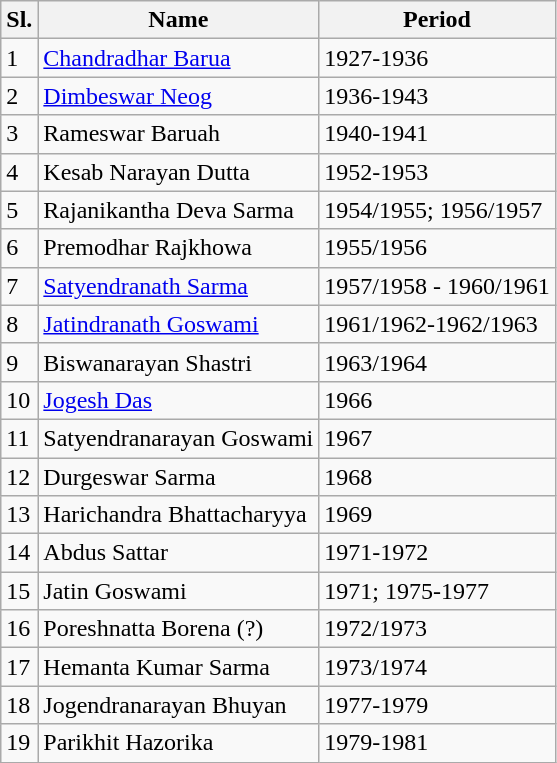<table class="wikitable">
<tr>
<th>Sl.</th>
<th>Name</th>
<th>Period</th>
</tr>
<tr>
<td>1</td>
<td><a href='#'>Chandradhar Barua</a></td>
<td>1927-1936</td>
</tr>
<tr>
<td>2</td>
<td><a href='#'>Dimbeswar Neog</a></td>
<td>1936-1943</td>
</tr>
<tr>
<td>3</td>
<td>Rameswar Baruah</td>
<td>1940-1941</td>
</tr>
<tr>
<td>4</td>
<td>Kesab Narayan Dutta</td>
<td>1952-1953</td>
</tr>
<tr>
<td>5</td>
<td>Rajanikantha Deva Sarma</td>
<td>1954/1955; 1956/1957</td>
</tr>
<tr>
<td>6</td>
<td>Premodhar Rajkhowa</td>
<td>1955/1956</td>
</tr>
<tr>
<td>7</td>
<td><a href='#'>Satyendranath Sarma</a></td>
<td>1957/1958 - 1960/1961</td>
</tr>
<tr>
<td>8</td>
<td><a href='#'>Jatindranath Goswami</a></td>
<td>1961/1962-1962/1963</td>
</tr>
<tr>
<td>9</td>
<td>Biswanarayan Shastri</td>
<td>1963/1964</td>
</tr>
<tr>
<td>10</td>
<td><a href='#'>Jogesh Das</a></td>
<td>1966</td>
</tr>
<tr>
<td>11</td>
<td>Satyendranarayan Goswami</td>
<td>1967</td>
</tr>
<tr>
<td>12</td>
<td>Durgeswar Sarma</td>
<td>1968</td>
</tr>
<tr>
<td>13</td>
<td>Harichandra Bhattacharyya</td>
<td>1969</td>
</tr>
<tr>
<td>14</td>
<td>Abdus Sattar</td>
<td>1971-1972</td>
</tr>
<tr>
<td>15</td>
<td>Jatin Goswami</td>
<td>1971; 1975-1977</td>
</tr>
<tr>
<td>16</td>
<td>Poreshnatta Borena (?)</td>
<td>1972/1973</td>
</tr>
<tr>
<td>17</td>
<td>Hemanta Kumar Sarma</td>
<td>1973/1974</td>
</tr>
<tr>
<td>18</td>
<td>Jogendranarayan Bhuyan</td>
<td>1977-1979</td>
</tr>
<tr>
<td>19</td>
<td>Parikhit Hazorika</td>
<td>1979-1981</td>
</tr>
</table>
